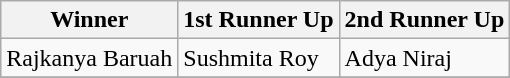<table class="wikitable">
<tr>
<th>Winner</th>
<th>1st Runner Up</th>
<th>2nd Runner Up</th>
</tr>
<tr roshni>
<td>Rajkanya Baruah</td>
<td>Sushmita Roy</td>
<td>Adya Niraj</td>
</tr>
<tr>
</tr>
</table>
